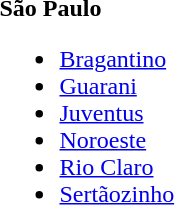<table>
<tr>
<td><strong>São Paulo</strong><br><ul><li><a href='#'>Bragantino</a></li><li><a href='#'>Guarani</a></li><li><a href='#'>Juventus</a></li><li><a href='#'>Noroeste</a></li><li><a href='#'>Rio Claro</a></li><li><a href='#'>Sertãozinho</a></li></ul></td>
</tr>
</table>
